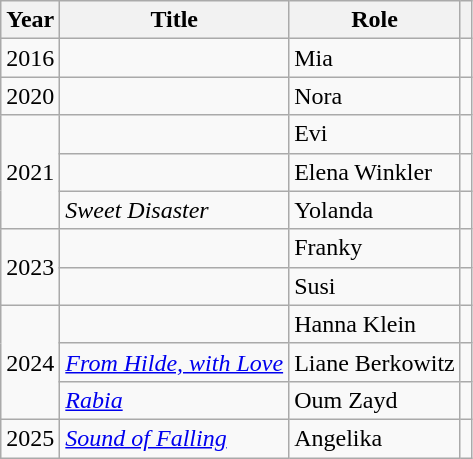<table class="wikitable sortable">
<tr>
<th>Year</th>
<th>Title</th>
<th>Role</th>
<th class="unsortable"></th>
</tr>
<tr>
<td>2016</td>
<td><em></em></td>
<td>Mia</td>
<td></td>
</tr>
<tr>
<td>2020</td>
<td><em></em></td>
<td>Nora</td>
<td></td>
</tr>
<tr>
<td rowspan="3">2021</td>
<td><em></em></td>
<td>Evi</td>
<td></td>
</tr>
<tr>
<td><em></em></td>
<td>Elena Winkler</td>
<td></td>
</tr>
<tr>
<td><em>Sweet Disaster</em></td>
<td>Yolanda</td>
<td></td>
</tr>
<tr>
<td rowspan="2">2023</td>
<td><em></em></td>
<td>Franky</td>
<td></td>
</tr>
<tr>
<td><em></em></td>
<td>Susi</td>
<td></td>
</tr>
<tr>
<td rowspan="3">2024</td>
<td><em></em></td>
<td>Hanna Klein</td>
<td></td>
</tr>
<tr>
<td><em><a href='#'>From Hilde, with Love</a></em></td>
<td>Liane Berkowitz</td>
<td></td>
</tr>
<tr>
<td><em><a href='#'>Rabia</a></em></td>
<td>Oum Zayd</td>
<td></td>
</tr>
<tr>
<td>2025</td>
<td><em><a href='#'>Sound of Falling</a></em></td>
<td>Angelika</td>
<td></td>
</tr>
</table>
